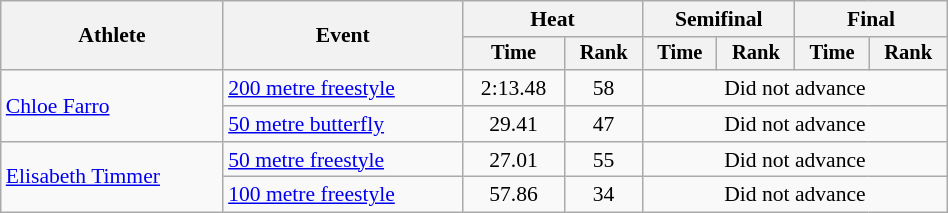<table class="wikitable" style="text-align:center; font-size:90%; width:50%;">
<tr>
<th rowspan="2">Athlete</th>
<th rowspan="2">Event</th>
<th colspan="2">Heat</th>
<th colspan="2">Semifinal</th>
<th colspan="2">Final</th>
</tr>
<tr style="font-size:95%">
<th>Time</th>
<th>Rank</th>
<th>Time</th>
<th>Rank</th>
<th>Time</th>
<th>Rank</th>
</tr>
<tr>
<td align=left rowspan=2><a href='#'>Chloe Farro</a></td>
<td align=left><a href='#'>200 metre freestyle</a></td>
<td>2:13.48</td>
<td>58</td>
<td colspan=4>Did not advance</td>
</tr>
<tr>
<td align=left><a href='#'>50 metre butterfly</a></td>
<td>29.41</td>
<td>47</td>
<td colspan=4>Did not advance</td>
</tr>
<tr>
<td align=left rowspan=2><a href='#'>Elisabeth Timmer</a></td>
<td align=left><a href='#'>50 metre freestyle</a></td>
<td>27.01</td>
<td>55</td>
<td colspan=4>Did not advance</td>
</tr>
<tr>
<td align=left><a href='#'>100 metre freestyle</a></td>
<td>57.86</td>
<td>34</td>
<td colspan=4>Did not advance</td>
</tr>
</table>
